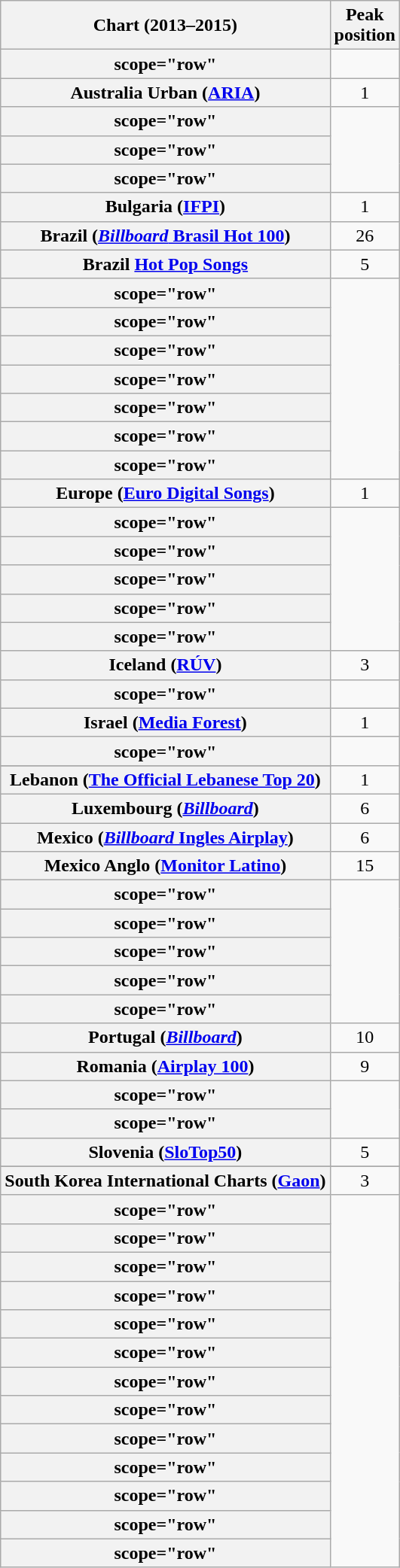<table class="wikitable plainrowheaders sortable" style="text-align:center">
<tr>
<th scope="col">Chart (2013–2015)</th>
<th scope="col">Peak<br>position</th>
</tr>
<tr>
<th>scope="row"</th>
</tr>
<tr>
<th scope="row">Australia Urban (<a href='#'>ARIA</a>)</th>
<td style="text-align:center;">1</td>
</tr>
<tr>
<th>scope="row"</th>
</tr>
<tr>
<th>scope="row"</th>
</tr>
<tr>
<th>scope="row"</th>
</tr>
<tr>
<th scope="row">Bulgaria (<a href='#'>IFPI</a>)</th>
<td style="text-align:center">1</td>
</tr>
<tr>
<th scope="row">Brazil (<a href='#'><em>Billboard</em> Brasil Hot 100</a>)</th>
<td style="text-align:center;">26</td>
</tr>
<tr>
<th scope="row">Brazil <a href='#'>Hot Pop Songs</a></th>
<td style="text-align:center;">5</td>
</tr>
<tr>
<th>scope="row"</th>
</tr>
<tr>
<th>scope="row"</th>
</tr>
<tr>
<th>scope="row"</th>
</tr>
<tr>
<th>scope="row"</th>
</tr>
<tr>
<th>scope="row"</th>
</tr>
<tr>
<th>scope="row" </th>
</tr>
<tr>
<th>scope="row"</th>
</tr>
<tr>
<th scope="row">Europe (<a href='#'>Euro Digital Songs</a>)</th>
<td style="text-align:center;">1</td>
</tr>
<tr>
<th>scope="row"</th>
</tr>
<tr>
<th>scope="row"</th>
</tr>
<tr>
<th>scope="row"</th>
</tr>
<tr>
<th>scope="row"</th>
</tr>
<tr>
<th>scope="row"</th>
</tr>
<tr>
<th scope="row">Iceland (<a href='#'>RÚV</a>)</th>
<td style="text-align:center;">3</td>
</tr>
<tr>
<th>scope="row"</th>
</tr>
<tr>
<th scope="row">Israel (<a href='#'>Media Forest</a>)</th>
<td style="text-align:center;">1</td>
</tr>
<tr>
<th>scope="row"</th>
</tr>
<tr>
</tr>
<tr>
<th scope="row">Lebanon (<a href='#'>The Official Lebanese Top 20</a>)</th>
<td style="text-align:center;">1</td>
</tr>
<tr>
<th scope="row">Luxembourg (<em><a href='#'>Billboard</a></em>)</th>
<td style="text-align:center;">6</td>
</tr>
<tr>
<th scope="row">Mexico (<a href='#'><em>Billboard</em> Ingles Airplay</a>)</th>
<td style="text-align:center;">6</td>
</tr>
<tr>
<th scope="row">Mexico Anglo (<a href='#'>Monitor Latino</a>)</th>
<td style="text-align:center;">15</td>
</tr>
<tr>
<th>scope="row"</th>
</tr>
<tr>
<th>scope="row"</th>
</tr>
<tr>
<th>scope="row"</th>
</tr>
<tr>
<th>scope="row"</th>
</tr>
<tr>
<th>scope="row"</th>
</tr>
<tr>
<th scope="row">Portugal (<em><a href='#'>Billboard</a></em>)</th>
<td style="text-align:center;">10</td>
</tr>
<tr>
<th scope="row">Romania (<a href='#'>Airplay 100</a>)</th>
<td style="text-align:center;">9</td>
</tr>
<tr>
<th>scope="row"</th>
</tr>
<tr>
<th>scope="row"</th>
</tr>
<tr>
<th scope="row">Slovenia (<a href='#'>SloTop50</a>)</th>
<td align=center>5</td>
</tr>
<tr>
</tr>
<tr>
<th scope="row">South Korea International Charts (<a href='#'>Gaon</a>)</th>
<td style="text-align:center;">3</td>
</tr>
<tr>
<th>scope="row"</th>
</tr>
<tr>
<th>scope="row"</th>
</tr>
<tr>
<th>scope="row"</th>
</tr>
<tr>
<th>scope="row"</th>
</tr>
<tr>
<th>scope="row"</th>
</tr>
<tr>
<th>scope="row"</th>
</tr>
<tr>
<th>scope="row"</th>
</tr>
<tr>
<th>scope="row"</th>
</tr>
<tr>
<th>scope="row"</th>
</tr>
<tr>
<th>scope="row"</th>
</tr>
<tr>
<th>scope="row"</th>
</tr>
<tr>
<th>scope="row"</th>
</tr>
<tr>
<th>scope="row"</th>
</tr>
</table>
